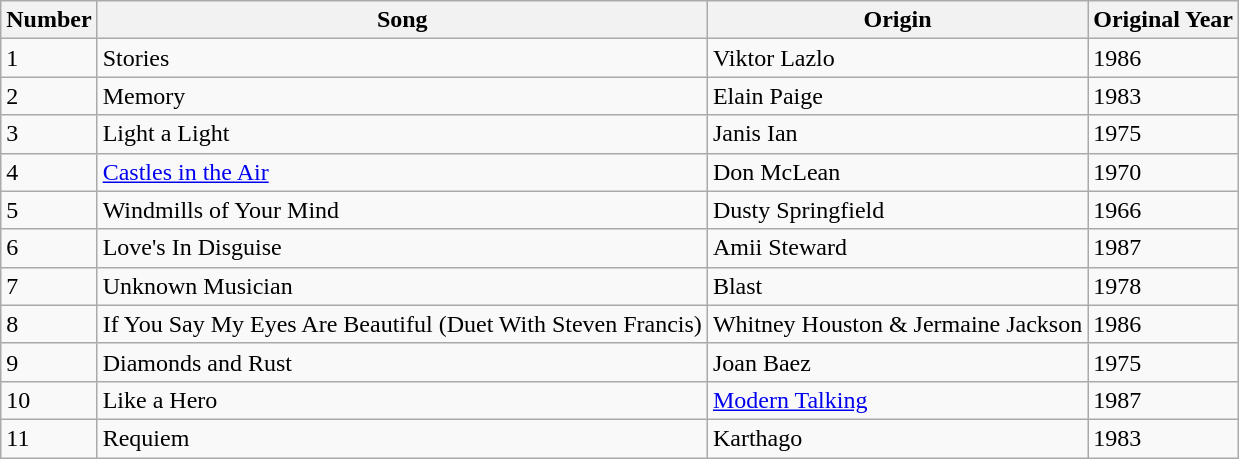<table class="wikitable">
<tr>
<th>Number</th>
<th>Song</th>
<th>Origin</th>
<th>Original Year</th>
</tr>
<tr>
<td>1</td>
<td>Stories</td>
<td>Viktor Lazlo</td>
<td>1986</td>
</tr>
<tr>
<td>2</td>
<td>Memory</td>
<td>Elain Paige</td>
<td>1983</td>
</tr>
<tr>
<td>3</td>
<td>Light a Light</td>
<td>Janis Ian</td>
<td>1975</td>
</tr>
<tr>
<td>4</td>
<td><a href='#'>Castles in the Air</a></td>
<td>Don McLean</td>
<td>1970</td>
</tr>
<tr>
<td>5</td>
<td>Windmills of Your Mind</td>
<td>Dusty Springfield</td>
<td>1966</td>
</tr>
<tr>
<td>6</td>
<td>Love's In Disguise</td>
<td>Amii Steward</td>
<td>1987</td>
</tr>
<tr>
<td>7</td>
<td>Unknown Musician</td>
<td>Blast</td>
<td>1978</td>
</tr>
<tr>
<td>8</td>
<td>If You Say My Eyes Are Beautiful (Duet With Steven Francis)</td>
<td>Whitney Houston & Jermaine Jackson</td>
<td>1986</td>
</tr>
<tr>
<td>9</td>
<td>Diamonds and Rust</td>
<td>Joan Baez</td>
<td>1975</td>
</tr>
<tr>
<td>10</td>
<td>Like a Hero</td>
<td><a href='#'>Modern Talking</a></td>
<td>1987</td>
</tr>
<tr>
<td>11</td>
<td>Requiem</td>
<td>Karthago</td>
<td>1983</td>
</tr>
</table>
